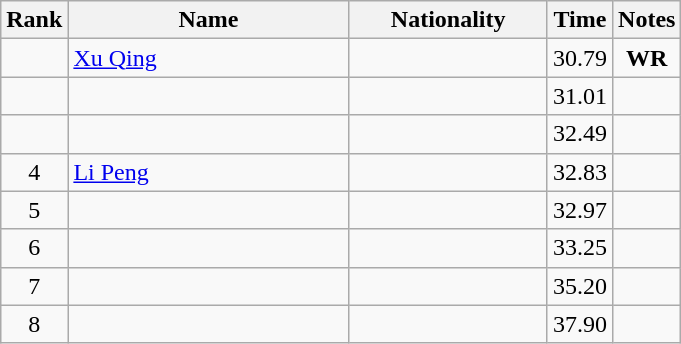<table class="wikitable sortable" style="text-align:center">
<tr>
<th>Rank</th>
<th style="width:180px">Name</th>
<th style="width:125px">Nationality</th>
<th>Time</th>
<th>Notes</th>
</tr>
<tr>
<td></td>
<td style="text-align:left;"><a href='#'>Xu Qing</a></td>
<td style="text-align:left;"></td>
<td>30.79</td>
<td><strong>WR</strong></td>
</tr>
<tr>
<td></td>
<td style="text-align:left;"></td>
<td style="text-align:left;"></td>
<td>31.01</td>
<td></td>
</tr>
<tr>
<td></td>
<td style="text-align:left;"></td>
<td style="text-align:left;"></td>
<td>32.49</td>
<td></td>
</tr>
<tr>
<td>4</td>
<td style="text-align:left;"><a href='#'>Li Peng</a></td>
<td style="text-align:left;"></td>
<td>32.83</td>
<td></td>
</tr>
<tr>
<td>5</td>
<td style="text-align:left;"></td>
<td style="text-align:left;"></td>
<td>32.97</td>
<td></td>
</tr>
<tr>
<td>6</td>
<td style="text-align:left;"></td>
<td style="text-align:left;"></td>
<td>33.25</td>
<td></td>
</tr>
<tr>
<td>7</td>
<td style="text-align:left;"></td>
<td style="text-align:left;"></td>
<td>35.20</td>
<td></td>
</tr>
<tr>
<td>8</td>
<td style="text-align:left;"></td>
<td style="text-align:left;"></td>
<td>37.90</td>
<td></td>
</tr>
</table>
